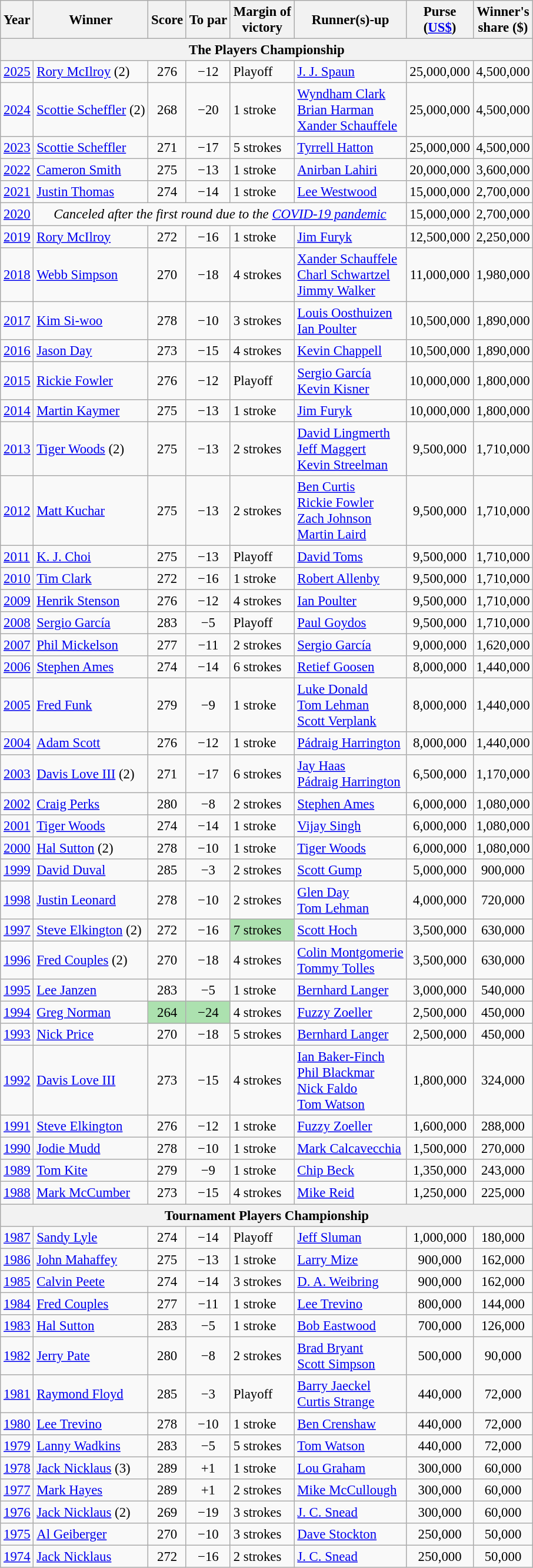<table class="wikitable" style="font-size:95%">
<tr>
<th>Year</th>
<th>Winner</th>
<th>Score</th>
<th>To par</th>
<th>Margin of<br>victory</th>
<th>Runner(s)-up</th>
<th>Purse<br>(<a href='#'>US$</a>)</th>
<th>Winner's<br>share ($)</th>
</tr>
<tr>
<th colspan=9>The Players Championship</th>
</tr>
<tr>
<td><a href='#'>2025</a></td>
<td> <a href='#'>Rory McIlroy</a> (2)</td>
<td align=center>276</td>
<td align=center>−12</td>
<td>Playoff</td>
<td> <a href='#'>J. J. Spaun</a></td>
<td align=center>25,000,000</td>
<td align=center>4,500,000</td>
</tr>
<tr>
<td><a href='#'>2024</a></td>
<td> <a href='#'>Scottie Scheffler</a> (2)</td>
<td align=center>268</td>
<td align=center>−20</td>
<td>1 stroke</td>
<td> <a href='#'>Wyndham Clark</a><br> <a href='#'>Brian Harman</a><br> <a href='#'>Xander Schauffele</a></td>
<td align=center>25,000,000</td>
<td align=center>4,500,000</td>
</tr>
<tr>
<td><a href='#'>2023</a></td>
<td> <a href='#'>Scottie Scheffler</a></td>
<td align=center>271</td>
<td align=center>−17</td>
<td>5 strokes</td>
<td> <a href='#'>Tyrrell Hatton</a></td>
<td align="center">25,000,000</td>
<td align="center">4,500,000</td>
</tr>
<tr>
<td><a href='#'>2022</a></td>
<td> <a href='#'>Cameron Smith</a></td>
<td align=center>275</td>
<td align=center>−13</td>
<td>1 stroke</td>
<td> <a href='#'>Anirban Lahiri</a></td>
<td align="center">20,000,000</td>
<td align="center">3,600,000</td>
</tr>
<tr>
<td><a href='#'>2021</a></td>
<td> <a href='#'>Justin Thomas</a></td>
<td align=center>274</td>
<td align=center>−14</td>
<td>1 stroke</td>
<td> <a href='#'>Lee Westwood</a></td>
<td align="center">15,000,000</td>
<td align="center">2,700,000</td>
</tr>
<tr>
<td><a href='#'>2020</a></td>
<td colspan=5 align=center><em>Canceled after the first round due to the <a href='#'>COVID-19 pandemic</a></em></td>
<td align="center">15,000,000</td>
<td align="center">2,700,000</td>
</tr>
<tr>
<td><a href='#'>2019</a></td>
<td> <a href='#'>Rory McIlroy</a></td>
<td align=center>272</td>
<td align=center>−16</td>
<td>1 stroke</td>
<td> <a href='#'>Jim Furyk</a></td>
<td align="center">12,500,000</td>
<td align="center">2,250,000</td>
</tr>
<tr>
<td><a href='#'>2018</a></td>
<td> <a href='#'>Webb Simpson</a></td>
<td align=center>270</td>
<td align=center>−18</td>
<td>4 strokes</td>
<td> <a href='#'>Xander Schauffele</a><br> <a href='#'>Charl Schwartzel</a><br> <a href='#'>Jimmy Walker</a></td>
<td align="center">11,000,000</td>
<td align="center">1,980,000</td>
</tr>
<tr>
<td><a href='#'>2017</a></td>
<td> <a href='#'>Kim Si-woo</a></td>
<td align=center>278</td>
<td align=center>−10</td>
<td>3 strokes</td>
<td> <a href='#'>Louis Oosthuizen</a><br> <a href='#'>Ian Poulter</a></td>
<td align="center">10,500,000</td>
<td align="center">1,890,000</td>
</tr>
<tr>
<td><a href='#'>2016</a></td>
<td> <a href='#'>Jason Day</a></td>
<td align=center>273</td>
<td align=center>−15</td>
<td>4 strokes</td>
<td> <a href='#'>Kevin Chappell</a></td>
<td align="center">10,500,000</td>
<td align="center">1,890,000</td>
</tr>
<tr>
<td><a href='#'>2015</a></td>
<td> <a href='#'>Rickie Fowler</a></td>
<td align=center>276</td>
<td align=center>−12</td>
<td>Playoff</td>
<td> <a href='#'>Sergio García</a><br> <a href='#'>Kevin Kisner</a></td>
<td align="center">10,000,000</td>
<td align="center">1,800,000</td>
</tr>
<tr>
<td><a href='#'>2014</a></td>
<td> <a href='#'>Martin Kaymer</a></td>
<td align=center>275</td>
<td align=center>−13</td>
<td>1 stroke</td>
<td> <a href='#'>Jim Furyk</a></td>
<td align="center">10,000,000</td>
<td align="center">1,800,000</td>
</tr>
<tr>
<td><a href='#'>2013</a></td>
<td> <a href='#'>Tiger Woods</a> (2)</td>
<td align=center>275</td>
<td align=center>−13</td>
<td>2 strokes</td>
<td> <a href='#'>David Lingmerth</a><br> <a href='#'>Jeff Maggert</a><br> <a href='#'>Kevin Streelman</a></td>
<td align="center">9,500,000</td>
<td align="center">1,710,000</td>
</tr>
<tr>
<td><a href='#'>2012</a></td>
<td> <a href='#'>Matt Kuchar</a></td>
<td align=center>275</td>
<td align=center>−13</td>
<td>2 strokes</td>
<td> <a href='#'>Ben Curtis</a><br> <a href='#'>Rickie Fowler</a><br> <a href='#'>Zach Johnson</a><br> <a href='#'>Martin Laird</a></td>
<td align="center">9,500,000</td>
<td align="center">1,710,000</td>
</tr>
<tr>
<td><a href='#'>2011</a></td>
<td> <a href='#'>K. J. Choi</a></td>
<td align=center>275</td>
<td align=center>−13</td>
<td>Playoff</td>
<td> <a href='#'>David Toms</a></td>
<td align="center">9,500,000</td>
<td align="center">1,710,000</td>
</tr>
<tr>
<td><a href='#'>2010</a></td>
<td> <a href='#'>Tim Clark</a></td>
<td align=center>272</td>
<td align=center>−16</td>
<td>1 stroke</td>
<td> <a href='#'>Robert Allenby</a></td>
<td align="center">9,500,000</td>
<td align="center">1,710,000</td>
</tr>
<tr>
<td><a href='#'>2009</a></td>
<td> <a href='#'>Henrik Stenson</a></td>
<td align=center>276</td>
<td align=center>−12</td>
<td>4 strokes</td>
<td> <a href='#'>Ian Poulter</a></td>
<td align="center">9,500,000</td>
<td align="center">1,710,000</td>
</tr>
<tr>
<td><a href='#'>2008</a></td>
<td> <a href='#'>Sergio García</a></td>
<td align=center>283</td>
<td align=center>−5</td>
<td>Playoff</td>
<td> <a href='#'>Paul Goydos</a></td>
<td align="center">9,500,000</td>
<td align="center">1,710,000</td>
</tr>
<tr>
<td><a href='#'>2007</a></td>
<td> <a href='#'>Phil Mickelson</a></td>
<td align=center>277</td>
<td align=center>−11</td>
<td>2 strokes</td>
<td> <a href='#'>Sergio García</a></td>
<td align="center">9,000,000</td>
<td align="center">1,620,000</td>
</tr>
<tr>
<td><a href='#'>2006</a></td>
<td> <a href='#'>Stephen Ames</a></td>
<td align=center>274</td>
<td align=center>−14</td>
<td>6 strokes</td>
<td> <a href='#'>Retief Goosen</a></td>
<td align="center">8,000,000</td>
<td align="center">1,440,000</td>
</tr>
<tr>
<td><a href='#'>2005</a></td>
<td> <a href='#'>Fred Funk</a></td>
<td align=center>279</td>
<td align=center>−9</td>
<td>1 stroke</td>
<td> <a href='#'>Luke Donald</a><br> <a href='#'>Tom Lehman</a><br> <a href='#'>Scott Verplank</a></td>
<td align="center">8,000,000</td>
<td align="center">1,440,000</td>
</tr>
<tr>
<td><a href='#'>2004</a></td>
<td> <a href='#'>Adam Scott</a></td>
<td align=center>276</td>
<td align=center>−12</td>
<td>1 stroke</td>
<td> <a href='#'>Pádraig Harrington</a></td>
<td align="center">8,000,000</td>
<td align="center">1,440,000</td>
</tr>
<tr>
<td><a href='#'>2003</a></td>
<td> <a href='#'>Davis Love III</a> (2)</td>
<td align=center>271</td>
<td align=center>−17</td>
<td>6 strokes</td>
<td> <a href='#'>Jay Haas</a><br> <a href='#'>Pádraig Harrington</a></td>
<td align="center">6,500,000</td>
<td align="center">1,170,000</td>
</tr>
<tr>
<td><a href='#'>2002</a></td>
<td> <a href='#'>Craig Perks</a></td>
<td align=center>280</td>
<td align=center>−8</td>
<td>2 strokes</td>
<td> <a href='#'>Stephen Ames</a></td>
<td align="center">6,000,000</td>
<td align="center">1,080,000</td>
</tr>
<tr>
<td><a href='#'>2001</a></td>
<td> <a href='#'>Tiger Woods</a></td>
<td align=center>274</td>
<td align=center>−14</td>
<td>1 stroke</td>
<td> <a href='#'>Vijay Singh</a></td>
<td align="center">6,000,000</td>
<td align="center">1,080,000</td>
</tr>
<tr>
<td><a href='#'>2000</a></td>
<td> <a href='#'>Hal Sutton</a> (2)</td>
<td align=center>278</td>
<td align=center>−10</td>
<td>1 stroke</td>
<td> <a href='#'>Tiger Woods</a></td>
<td align="center">6,000,000</td>
<td align="center">1,080,000</td>
</tr>
<tr>
<td><a href='#'>1999</a></td>
<td> <a href='#'>David Duval</a></td>
<td align=center>285</td>
<td align=center>−3</td>
<td>2 strokes</td>
<td> <a href='#'>Scott Gump</a></td>
<td align="center">5,000,000</td>
<td align="center">900,000</td>
</tr>
<tr>
<td><a href='#'>1998</a></td>
<td> <a href='#'>Justin Leonard</a></td>
<td align=center>278</td>
<td align=center>−10</td>
<td>2 strokes</td>
<td> <a href='#'>Glen Day</a><br> <a href='#'>Tom Lehman</a></td>
<td align="center">4,000,000</td>
<td align="center">720,000</td>
</tr>
<tr>
<td><a href='#'>1997</a></td>
<td> <a href='#'>Steve Elkington</a> (2)</td>
<td align=center>272</td>
<td align=center>−16</td>
<td style="text-align: left; background: #ACE1AF">7 strokes</td>
<td> <a href='#'>Scott Hoch</a></td>
<td align="center">3,500,000</td>
<td align="center">630,000</td>
</tr>
<tr>
<td><a href='#'>1996</a></td>
<td> <a href='#'>Fred Couples</a> (2)</td>
<td align=center>270</td>
<td align=center>−18</td>
<td>4 strokes</td>
<td> <a href='#'>Colin Montgomerie</a><br> <a href='#'>Tommy Tolles</a></td>
<td align="center">3,500,000</td>
<td align="center">630,000</td>
</tr>
<tr>
<td><a href='#'>1995</a></td>
<td> <a href='#'>Lee Janzen</a></td>
<td align=center>283</td>
<td align=center>−5</td>
<td>1 stroke</td>
<td> <a href='#'>Bernhard Langer</a></td>
<td align="center">3,000,000</td>
<td align="center">540,000</td>
</tr>
<tr>
<td><a href='#'>1994</a></td>
<td> <a href='#'>Greg Norman</a></td>
<td style="text-align: center; background: #ACE1AF">264</td>
<td style="text-align: center; background: #ACE1AF">−24</td>
<td>4 strokes</td>
<td> <a href='#'>Fuzzy Zoeller</a></td>
<td align="center">2,500,000</td>
<td align="center">450,000</td>
</tr>
<tr>
<td><a href='#'>1993</a></td>
<td> <a href='#'>Nick Price</a></td>
<td align=center>270</td>
<td align=center>−18</td>
<td>5 strokes</td>
<td> <a href='#'>Bernhard Langer</a></td>
<td align="center">2,500,000</td>
<td align="center">450,000</td>
</tr>
<tr>
<td><a href='#'>1992</a></td>
<td> <a href='#'>Davis Love III</a></td>
<td align=center>273</td>
<td align=center>−15</td>
<td>4 strokes</td>
<td> <a href='#'>Ian Baker-Finch</a><br> <a href='#'>Phil Blackmar</a><br> <a href='#'>Nick Faldo</a><br> <a href='#'>Tom Watson</a></td>
<td align="center">1,800,000</td>
<td align="center">324,000</td>
</tr>
<tr>
<td><a href='#'>1991</a></td>
<td> <a href='#'>Steve Elkington</a></td>
<td align=center>276</td>
<td align=center>−12</td>
<td>1 stroke</td>
<td> <a href='#'>Fuzzy Zoeller</a></td>
<td align="center">1,600,000</td>
<td align="center">288,000</td>
</tr>
<tr>
<td><a href='#'>1990</a></td>
<td> <a href='#'>Jodie Mudd</a></td>
<td align=center>278</td>
<td align=center>−10</td>
<td>1 stroke</td>
<td> <a href='#'>Mark Calcavecchia</a></td>
<td align="center">1,500,000</td>
<td align="center">270,000</td>
</tr>
<tr>
<td><a href='#'>1989</a></td>
<td> <a href='#'>Tom Kite</a></td>
<td align=center>279</td>
<td align=center>−9</td>
<td>1 stroke</td>
<td> <a href='#'>Chip Beck</a></td>
<td align="center">1,350,000</td>
<td align="center">243,000</td>
</tr>
<tr>
<td><a href='#'>1988</a></td>
<td> <a href='#'>Mark McCumber</a></td>
<td align=center>273</td>
<td align=center>−15</td>
<td>4 strokes</td>
<td> <a href='#'>Mike Reid</a></td>
<td align="center">1,250,000</td>
<td align="center">225,000</td>
</tr>
<tr>
<th colspan=9>Tournament Players Championship</th>
</tr>
<tr>
<td><a href='#'>1987</a></td>
<td> <a href='#'>Sandy Lyle</a></td>
<td align=center>274</td>
<td align=center>−14</td>
<td>Playoff</td>
<td> <a href='#'>Jeff Sluman</a></td>
<td align="center">1,000,000</td>
<td align="center">180,000</td>
</tr>
<tr>
<td><a href='#'>1986</a></td>
<td> <a href='#'>John Mahaffey</a></td>
<td align=center>275</td>
<td align=center>−13</td>
<td>1 stroke</td>
<td> <a href='#'>Larry Mize</a></td>
<td align="center">900,000</td>
<td align="center">162,000</td>
</tr>
<tr>
<td><a href='#'>1985</a></td>
<td> <a href='#'>Calvin Peete</a></td>
<td align=center>274</td>
<td align=center>−14</td>
<td>3 strokes</td>
<td> <a href='#'>D. A. Weibring</a></td>
<td align="center">900,000</td>
<td align="center">162,000</td>
</tr>
<tr>
<td><a href='#'>1984</a></td>
<td> <a href='#'>Fred Couples</a></td>
<td align=center>277</td>
<td align=center>−11</td>
<td>1 stroke</td>
<td> <a href='#'>Lee Trevino</a></td>
<td align="center">800,000</td>
<td align="center">144,000</td>
</tr>
<tr>
<td><a href='#'>1983</a></td>
<td> <a href='#'>Hal Sutton</a></td>
<td align=center>283</td>
<td align=center>−5</td>
<td>1 stroke</td>
<td> <a href='#'>Bob Eastwood</a></td>
<td align="center">700,000</td>
<td align="center">126,000</td>
</tr>
<tr>
<td><a href='#'>1982</a></td>
<td> <a href='#'>Jerry Pate</a></td>
<td align=center>280</td>
<td align=center>−8</td>
<td>2 strokes</td>
<td> <a href='#'>Brad Bryant</a><br> <a href='#'>Scott Simpson</a></td>
<td align="center">500,000</td>
<td align="center">90,000</td>
</tr>
<tr>
<td><a href='#'>1981</a></td>
<td> <a href='#'>Raymond Floyd</a></td>
<td align=center>285</td>
<td align=center>−3</td>
<td>Playoff</td>
<td> <a href='#'>Barry Jaeckel</a><br> <a href='#'>Curtis Strange</a></td>
<td align="center">440,000</td>
<td align="center">72,000</td>
</tr>
<tr>
<td><a href='#'>1980</a></td>
<td> <a href='#'>Lee Trevino</a></td>
<td align=center>278</td>
<td align=center>−10</td>
<td>1 stroke</td>
<td> <a href='#'>Ben Crenshaw</a></td>
<td align="center">440,000</td>
<td align="center">72,000</td>
</tr>
<tr>
<td><a href='#'>1979</a></td>
<td> <a href='#'>Lanny Wadkins</a></td>
<td align=center>283</td>
<td align=center>−5</td>
<td>5 strokes</td>
<td> <a href='#'>Tom Watson</a></td>
<td align="center">440,000</td>
<td align="center">72,000</td>
</tr>
<tr>
<td><a href='#'>1978</a></td>
<td> <a href='#'>Jack Nicklaus</a> (3)</td>
<td align=center>289</td>
<td align=center>+1</td>
<td>1 stroke</td>
<td> <a href='#'>Lou Graham</a></td>
<td align="center">300,000</td>
<td align="center">60,000</td>
</tr>
<tr>
<td><a href='#'>1977</a></td>
<td> <a href='#'>Mark Hayes</a></td>
<td align=center>289</td>
<td align=center>+1</td>
<td>2 strokes</td>
<td> <a href='#'>Mike McCullough</a></td>
<td align="center">300,000</td>
<td align="center">60,000</td>
</tr>
<tr>
<td><a href='#'>1976</a></td>
<td> <a href='#'>Jack Nicklaus</a> (2)</td>
<td align=center>269</td>
<td align=center>−19</td>
<td>3 strokes</td>
<td> <a href='#'>J. C. Snead</a></td>
<td align="center">300,000</td>
<td align="center">60,000</td>
</tr>
<tr>
<td><a href='#'>1975</a></td>
<td> <a href='#'>Al Geiberger</a></td>
<td align=center>270</td>
<td align=center>−10</td>
<td>3 strokes</td>
<td> <a href='#'>Dave Stockton</a></td>
<td align="center">250,000</td>
<td align="center">50,000</td>
</tr>
<tr>
<td><a href='#'>1974</a></td>
<td> <a href='#'>Jack Nicklaus</a></td>
<td align=center>272</td>
<td align=center>−16</td>
<td>2 strokes</td>
<td> <a href='#'>J. C. Snead</a></td>
<td align="center">250,000</td>
<td align="center">50,000</td>
</tr>
</table>
